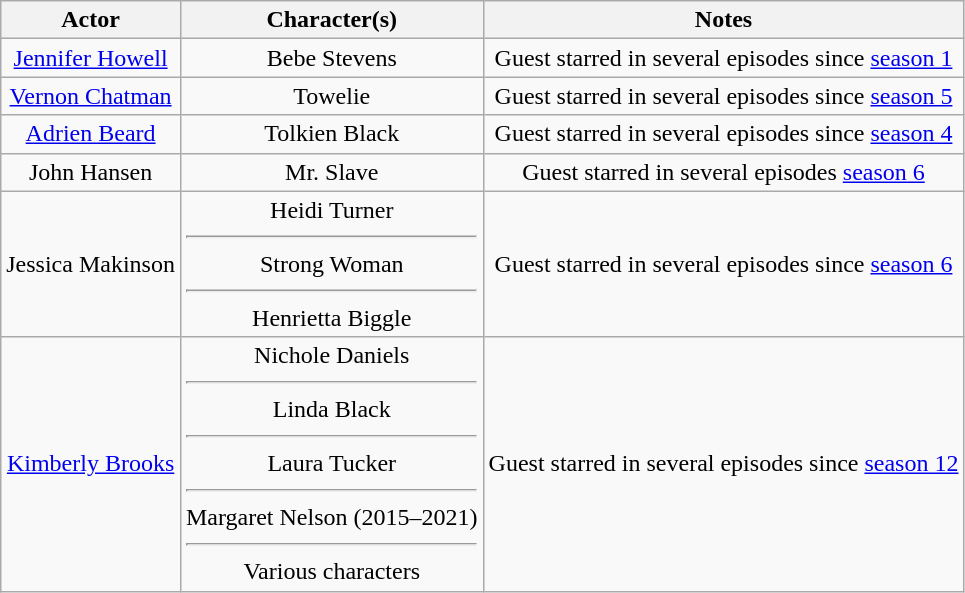<table class="wikitable sortable" style="text-align:center">
<tr>
<th>Actor</th>
<th>Character(s)</th>
<th class="unsortable">Notes</th>
</tr>
<tr>
<td><a href='#'>Jennifer Howell</a></td>
<td>Bebe Stevens</td>
<td>Guest starred in several episodes since <a href='#'>season 1</a></td>
</tr>
<tr>
<td><a href='#'>Vernon Chatman</a></td>
<td>Towelie</td>
<td>Guest starred in several episodes since <a href='#'>season 5</a></td>
</tr>
<tr>
<td><a href='#'>Adrien Beard</a></td>
<td>Tolkien Black</td>
<td>Guest starred in several episodes since <a href='#'>season 4</a></td>
</tr>
<tr>
<td>John Hansen</td>
<td>Mr. Slave</td>
<td>Guest starred in several episodes <a href='#'>season 6</a></td>
</tr>
<tr>
<td>Jessica Makinson</td>
<td>Heidi Turner<hr>Strong Woman<hr>Henrietta Biggle</td>
<td>Guest starred in several episodes since <a href='#'>season 6</a></td>
</tr>
<tr>
<td><a href='#'>Kimberly Brooks</a></td>
<td>Nichole Daniels<hr>Linda Black<hr>Laura Tucker<hr>Margaret Nelson (2015–2021)<hr>Various characters</td>
<td>Guest starred in several episodes since <a href='#'>season 12</a></td>
</tr>
</table>
